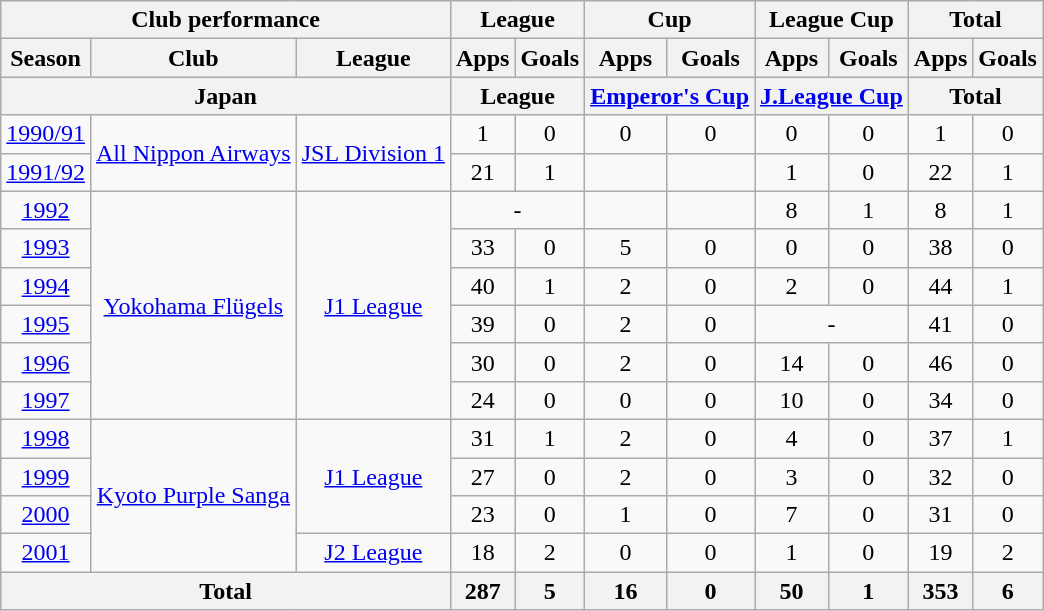<table class="wikitable" style="text-align:center;">
<tr>
<th colspan=3>Club performance</th>
<th colspan=2>League</th>
<th colspan=2>Cup</th>
<th colspan=2>League Cup</th>
<th colspan=2>Total</th>
</tr>
<tr>
<th>Season</th>
<th>Club</th>
<th>League</th>
<th>Apps</th>
<th>Goals</th>
<th>Apps</th>
<th>Goals</th>
<th>Apps</th>
<th>Goals</th>
<th>Apps</th>
<th>Goals</th>
</tr>
<tr>
<th colspan=3>Japan</th>
<th colspan=2>League</th>
<th colspan=2><a href='#'>Emperor's Cup</a></th>
<th colspan=2><a href='#'>J.League Cup</a></th>
<th colspan=2>Total</th>
</tr>
<tr>
<td><a href='#'>1990/91</a></td>
<td rowspan="2"><a href='#'>All Nippon Airways</a></td>
<td rowspan="2"><a href='#'>JSL Division 1</a></td>
<td>1</td>
<td>0</td>
<td>0</td>
<td>0</td>
<td>0</td>
<td>0</td>
<td>1</td>
<td>0</td>
</tr>
<tr>
<td><a href='#'>1991/92</a></td>
<td>21</td>
<td>1</td>
<td></td>
<td></td>
<td>1</td>
<td>0</td>
<td>22</td>
<td>1</td>
</tr>
<tr>
<td><a href='#'>1992</a></td>
<td rowspan="6"><a href='#'>Yokohama Flügels</a></td>
<td rowspan="6"><a href='#'>J1 League</a></td>
<td colspan="2">-</td>
<td></td>
<td></td>
<td>8</td>
<td>1</td>
<td>8</td>
<td>1</td>
</tr>
<tr>
<td><a href='#'>1993</a></td>
<td>33</td>
<td>0</td>
<td>5</td>
<td>0</td>
<td>0</td>
<td>0</td>
<td>38</td>
<td>0</td>
</tr>
<tr>
<td><a href='#'>1994</a></td>
<td>40</td>
<td>1</td>
<td>2</td>
<td>0</td>
<td>2</td>
<td>0</td>
<td>44</td>
<td>1</td>
</tr>
<tr>
<td><a href='#'>1995</a></td>
<td>39</td>
<td>0</td>
<td>2</td>
<td>0</td>
<td colspan="2">-</td>
<td>41</td>
<td>0</td>
</tr>
<tr>
<td><a href='#'>1996</a></td>
<td>30</td>
<td>0</td>
<td>2</td>
<td>0</td>
<td>14</td>
<td>0</td>
<td>46</td>
<td>0</td>
</tr>
<tr>
<td><a href='#'>1997</a></td>
<td>24</td>
<td>0</td>
<td>0</td>
<td>0</td>
<td>10</td>
<td>0</td>
<td>34</td>
<td>0</td>
</tr>
<tr>
<td><a href='#'>1998</a></td>
<td rowspan="4"><a href='#'>Kyoto Purple Sanga</a></td>
<td rowspan="3"><a href='#'>J1 League</a></td>
<td>31</td>
<td>1</td>
<td>2</td>
<td>0</td>
<td>4</td>
<td>0</td>
<td>37</td>
<td>1</td>
</tr>
<tr>
<td><a href='#'>1999</a></td>
<td>27</td>
<td>0</td>
<td>2</td>
<td>0</td>
<td>3</td>
<td>0</td>
<td>32</td>
<td>0</td>
</tr>
<tr>
<td><a href='#'>2000</a></td>
<td>23</td>
<td>0</td>
<td>1</td>
<td>0</td>
<td>7</td>
<td>0</td>
<td>31</td>
<td>0</td>
</tr>
<tr>
<td><a href='#'>2001</a></td>
<td><a href='#'>J2 League</a></td>
<td>18</td>
<td>2</td>
<td>0</td>
<td>0</td>
<td>1</td>
<td>0</td>
<td>19</td>
<td>2</td>
</tr>
<tr>
<th colspan=3>Total</th>
<th>287</th>
<th>5</th>
<th>16</th>
<th>0</th>
<th>50</th>
<th>1</th>
<th>353</th>
<th>6</th>
</tr>
</table>
